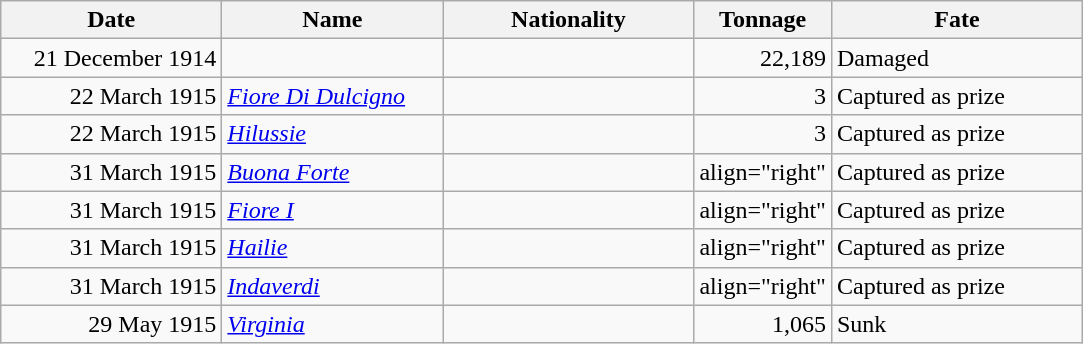<table class="wikitable sortable">
<tr>
<th width="140px">Date</th>
<th width="140px">Name</th>
<th width="160px">Nationality</th>
<th width="25px">Tonnage</th>
<th width="160px">Fate</th>
</tr>
<tr>
<td align="right">21 December 1914</td>
<td align="left"></td>
<td align="left"></td>
<td align="right">22,189</td>
<td align="left">Damaged</td>
</tr>
<tr>
<td align="right">22 March 1915</td>
<td align="left"><a href='#'><em>Fiore Di Dulcigno</em></a></td>
<td align="left"></td>
<td align="right">3</td>
<td align="left">Captured as prize</td>
</tr>
<tr>
<td align="right">22 March 1915</td>
<td align="left"><a href='#'><em>Hilussie</em></a></td>
<td align="left"></td>
<td align="right">3</td>
<td align="left">Captured as prize</td>
</tr>
<tr>
<td align="right">31 March 1915</td>
<td align="left"><a href='#'><em>Buona Forte</em></a></td>
<td align="left"></td>
<td>align="right"</td>
<td align="left">Captured as prize</td>
</tr>
<tr>
<td align="right">31 March 1915</td>
<td align="left"><a href='#'><em>Fiore I</em></a></td>
<td align="left"></td>
<td>align="right"</td>
<td align="left">Captured as prize</td>
</tr>
<tr>
<td align="right">31 March 1915</td>
<td align="left"><a href='#'><em>Hailie</em></a></td>
<td align="left"></td>
<td>align="right"</td>
<td align="left">Captured as prize</td>
</tr>
<tr>
<td align="right">31 March 1915</td>
<td align="left"><a href='#'><em>Indaverdi</em></a></td>
<td align="left"></td>
<td>align="right"</td>
<td align="left">Captured as prize</td>
</tr>
<tr>
<td align="right">29 May 1915</td>
<td align="left"><a href='#'><em>Virginia</em></a></td>
<td align="left"></td>
<td align="right">1,065</td>
<td align="left">Sunk</td>
</tr>
</table>
